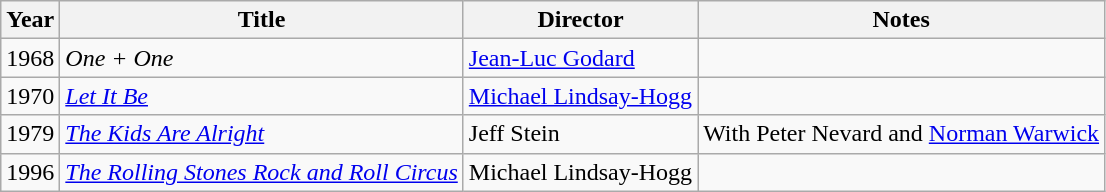<table class="wikitable">
<tr>
<th>Year</th>
<th>Title</th>
<th>Director</th>
<th>Notes</th>
</tr>
<tr>
<td>1968</td>
<td><em>One + One</em></td>
<td><a href='#'>Jean-Luc Godard</a></td>
<td></td>
</tr>
<tr>
<td>1970</td>
<td><em><a href='#'>Let It Be</a></em></td>
<td><a href='#'>Michael Lindsay-Hogg</a></td>
<td></td>
</tr>
<tr>
<td>1979</td>
<td><em><a href='#'>The Kids Are Alright</a></em></td>
<td>Jeff Stein</td>
<td>With Peter Nevard and <a href='#'>Norman Warwick</a></td>
</tr>
<tr>
<td>1996</td>
<td><em><a href='#'>The Rolling Stones Rock and Roll Circus</a></em></td>
<td>Michael Lindsay-Hogg</td>
<td></td>
</tr>
</table>
